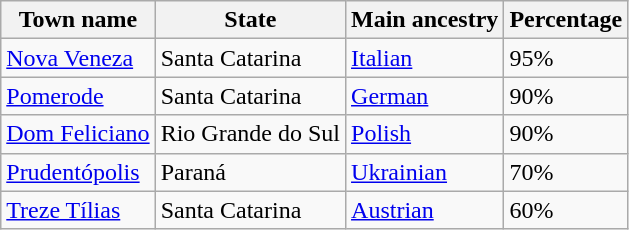<table class="wikitable">
<tr>
<th>Town name</th>
<th>State</th>
<th>Main ancestry</th>
<th>Percentage</th>
</tr>
<tr>
<td><a href='#'>Nova Veneza</a></td>
<td>Santa Catarina</td>
<td> <a href='#'>Italian</a></td>
<td>95%</td>
</tr>
<tr>
<td><a href='#'>Pomerode</a></td>
<td>Santa Catarina</td>
<td> <a href='#'>German</a></td>
<td>90%</td>
</tr>
<tr>
<td><a href='#'>Dom Feliciano</a></td>
<td>Rio Grande do Sul</td>
<td> <a href='#'>Polish</a></td>
<td>90%</td>
</tr>
<tr>
<td><a href='#'>Prudentópolis</a></td>
<td>Paraná</td>
<td> <a href='#'>Ukrainian</a></td>
<td>70%</td>
</tr>
<tr>
<td><a href='#'>Treze Tílias</a></td>
<td>Santa Catarina</td>
<td> <a href='#'>Austrian</a></td>
<td>60%</td>
</tr>
</table>
